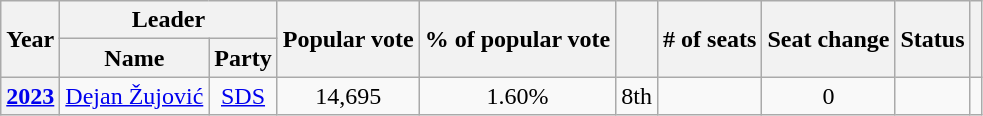<table class="wikitable" style="text-align:center">
<tr>
<th rowspan="2">Year</th>
<th colspan="2">Leader</th>
<th rowspan="2">Popular vote</th>
<th rowspan="2">% of popular vote</th>
<th rowspan="2"></th>
<th rowspan="2"># of seats</th>
<th rowspan="2">Seat change</th>
<th rowspan="2">Status</th>
<th rowspan="2"></th>
</tr>
<tr>
<th>Name</th>
<th>Party</th>
</tr>
<tr>
<th><a href='#'>2023</a></th>
<td><a href='#'>Dejan Žujović</a></td>
<td><a href='#'>SDS</a></td>
<td>14,695</td>
<td>1.60%</td>
<td> 8th</td>
<td></td>
<td> 0</td>
<td></td>
<td></td>
</tr>
</table>
